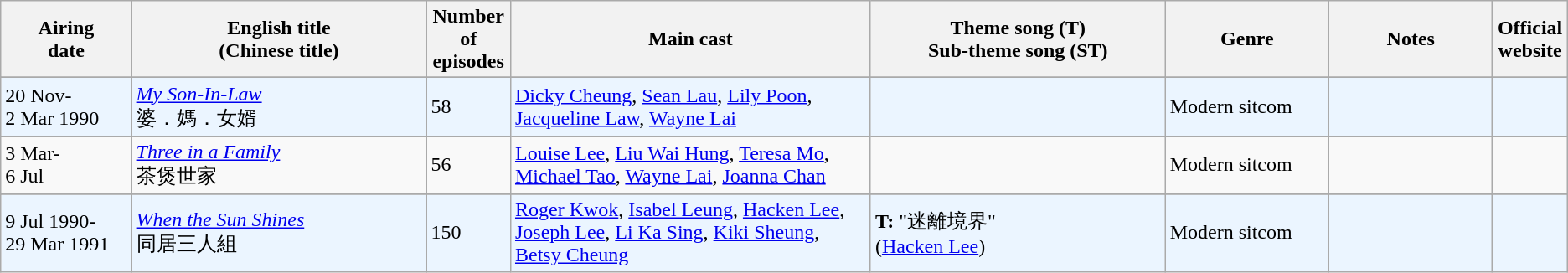<table class="wikitable">
<tr>
<th align=center width=8% bgcolor="silver">Airing<br>date</th>
<th align=center width=18% bgcolor="silver">English title <br> (Chinese title)</th>
<th align=center width=5% bgcolor="silver">Number of episodes</th>
<th align=center width=22% bgcolor="silver">Main cast</th>
<th align=center width=18% bgcolor="silver">Theme song (T) <br>Sub-theme song (ST)</th>
<th align=center width=10% bgcolor="silver">Genre</th>
<th align=center width=10% bgcolor="silver">Notes</th>
<th align=center width=1% bgcolor="silver">Official website</th>
</tr>
<tr>
</tr>
<tr ---- bgcolor="#ebf5ff">
<td>20 Nov-<br>2 Mar 1990</td>
<td><em><a href='#'>My Son-In-Law</a></em><br> 婆．媽．女婿</td>
<td>58</td>
<td><a href='#'>Dicky Cheung</a>, <a href='#'>Sean Lau</a>, <a href='#'>Lily Poon</a>, <a href='#'>Jacqueline Law</a>, <a href='#'>Wayne Lai</a></td>
<td></td>
<td>Modern sitcom</td>
<td></td>
<td></td>
</tr>
<tr>
<td>3 Mar- <br> 6 Jul</td>
<td><em><a href='#'>Three in a Family</a></em> <br> 茶煲世家</td>
<td>56</td>
<td><a href='#'>Louise Lee</a>, <a href='#'>Liu Wai Hung</a>, <a href='#'>Teresa Mo</a>, <a href='#'>Michael Tao</a>, <a href='#'>Wayne Lai</a>, <a href='#'>Joanna Chan</a></td>
<td></td>
<td>Modern sitcom</td>
<td></td>
<td></td>
</tr>
<tr>
</tr>
<tr ---- bgcolor="#ebf5ff">
<td>9 Jul 1990- <br> 29 Mar 1991</td>
<td><em><a href='#'>When the Sun Shines</a></em> <br> 同居三人組</td>
<td>150</td>
<td><a href='#'>Roger Kwok</a>, <a href='#'>Isabel Leung</a>, <a href='#'>Hacken Lee</a>, <a href='#'>Joseph Lee</a>, <a href='#'>Li Ka Sing</a>, <a href='#'>Kiki Sheung</a>, <a href='#'>Betsy Cheung</a></td>
<td><strong>T:</strong> "迷離境界" <br> (<a href='#'>Hacken Lee</a>)</td>
<td>Modern sitcom</td>
<td></td>
<td></td>
</tr>
</table>
